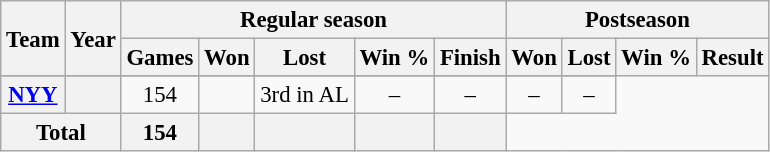<table class="wikitable" style="font-size: 95%; text-align:center;">
<tr>
<th rowspan="2">Team</th>
<th rowspan="2">Year</th>
<th colspan="5">Regular season</th>
<th colspan="4">Postseason</th>
</tr>
<tr>
<th>Games</th>
<th>Won</th>
<th>Lost</th>
<th>Win %</th>
<th>Finish</th>
<th>Won</th>
<th>Lost</th>
<th>Win %</th>
<th>Result</th>
</tr>
<tr>
</tr>
<tr>
<th><a href='#'>NYY</a></th>
<th></th>
<td>154</td>
<td></td>
<td>3rd in AL</td>
<td>–</td>
<td>–</td>
<td>–</td>
<td>–</td>
</tr>
<tr>
<th colspan="2">Total</th>
<th>154</th>
<th></th>
<th></th>
<th></th>
<th></th>
</tr>
</table>
